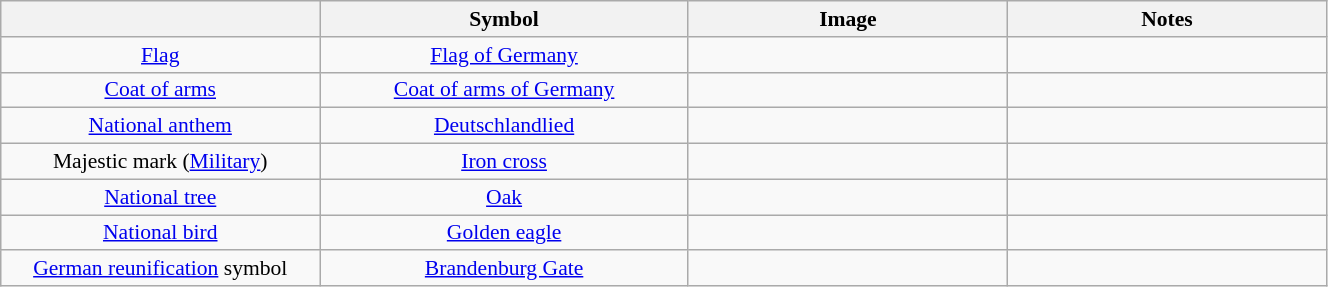<table class="wikitable" width=70% style="font-size:90%; text-align:center;">
<tr>
<th width=80px></th>
<th width=80px>Symbol</th>
<th width=80px>Image</th>
<th width=80px>Notes</th>
</tr>
<tr>
<td><a href='#'>Flag</a></td>
<td><a href='#'>Flag of Germany</a></td>
<td></td>
<td></td>
</tr>
<tr>
<td><a href='#'>Coat of arms</a></td>
<td><a href='#'>Coat of arms of Germany</a></td>
<td></td>
<td></td>
</tr>
<tr>
<td><a href='#'>National anthem</a></td>
<td><a href='#'>Deutschlandlied</a></td>
<td></td>
<td></td>
</tr>
<tr>
<td>Majestic mark (<a href='#'>Military</a>)</td>
<td><a href='#'>Iron cross</a></td>
<td></td>
<td></td>
</tr>
<tr>
<td><a href='#'>National tree</a></td>
<td><a href='#'>Oak</a></td>
<td></td>
<td></td>
</tr>
<tr>
<td><a href='#'>National bird</a></td>
<td><a href='#'>Golden eagle</a></td>
<td></td>
<td></td>
</tr>
<tr>
<td><a href='#'>German reunification</a> symbol</td>
<td><a href='#'>Brandenburg Gate</a></td>
<td></td>
<td></td>
</tr>
</table>
